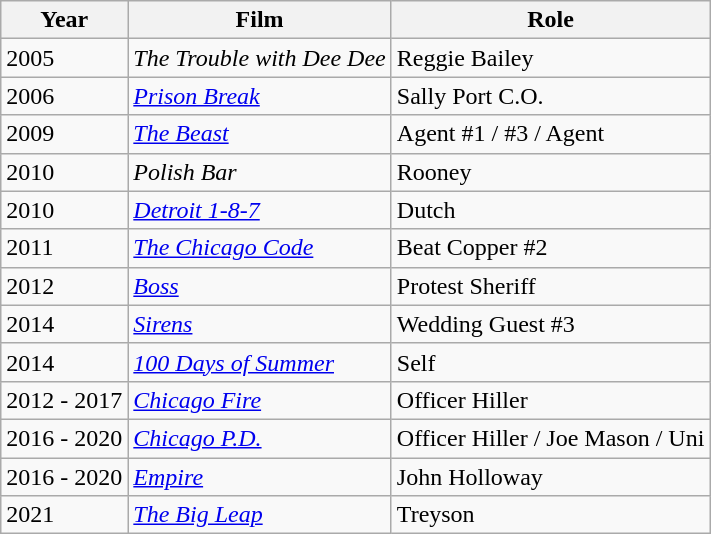<table class="wikitable sortable">
<tr>
<th>Year</th>
<th>Film</th>
<th>Role</th>
</tr>
<tr>
<td>2005</td>
<td><em>The Trouble with Dee Dee</em></td>
<td>Reggie Bailey</td>
</tr>
<tr>
<td>2006</td>
<td><em><a href='#'>Prison Break</a></em></td>
<td>Sally Port C.O.</td>
</tr>
<tr>
<td>2009</td>
<td><em><a href='#'>The Beast</a></em></td>
<td>Agent #1 / #3 / Agent</td>
</tr>
<tr>
<td>2010</td>
<td><em>Polish Bar</em></td>
<td>Rooney</td>
</tr>
<tr>
<td>2010</td>
<td><em><a href='#'>Detroit 1-8-7</a></em></td>
<td>Dutch</td>
</tr>
<tr>
<td>2011</td>
<td><em><a href='#'>The Chicago Code</a></em></td>
<td>Beat Copper #2</td>
</tr>
<tr>
<td>2012</td>
<td><em><a href='#'>Boss</a></em></td>
<td>Protest Sheriff</td>
</tr>
<tr>
<td>2014</td>
<td><em><a href='#'>Sirens</a></em></td>
<td>Wedding Guest #3</td>
</tr>
<tr>
<td>2014</td>
<td><em><a href='#'>100 Days of Summer</a></em></td>
<td>Self</td>
</tr>
<tr>
<td>2012 - 2017</td>
<td><em><a href='#'>Chicago Fire</a></em></td>
<td>Officer Hiller</td>
</tr>
<tr>
<td>2016 - 2020</td>
<td><em><a href='#'>Chicago P.D.</a></em></td>
<td>Officer Hiller / Joe Mason / Uni</td>
</tr>
<tr>
<td>2016 - 2020</td>
<td><em><a href='#'>Empire</a></em></td>
<td>John Holloway</td>
</tr>
<tr>
<td>2021</td>
<td><em><a href='#'>The Big Leap</a></em></td>
<td>Treyson</td>
</tr>
</table>
